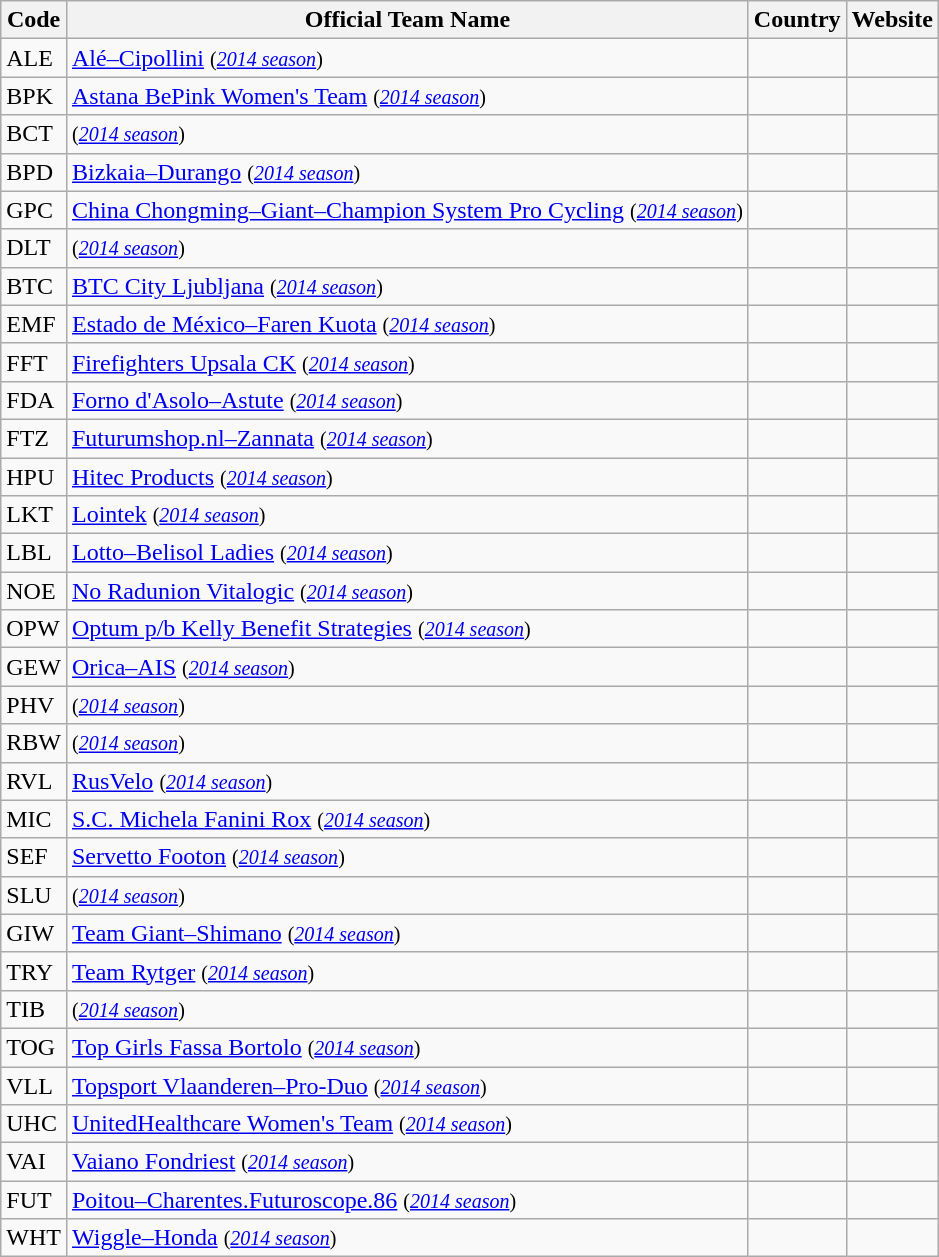<table class="wikitable sortable">
<tr>
<th>Code</th>
<th>Official Team Name</th>
<th>Country</th>
<th class="unsortable">Website</th>
</tr>
<tr>
<td>ALE</td>
<td><a href='#'>Alé–Cipollini</a> <small>(<em><a href='#'>2014 season</a></em>)</small></td>
<td></td>
<td></td>
</tr>
<tr>
<td>BPK</td>
<td><a href='#'>Astana BePink Women's Team</a> <small>(<em><a href='#'>2014 season</a></em>)</small></td>
<td></td>
<td></td>
</tr>
<tr>
<td>BCT</td>
<td> <small>(<em><a href='#'>2014 season</a></em>)</small></td>
<td></td>
<td></td>
</tr>
<tr>
<td>BPD</td>
<td><a href='#'>Bizkaia–Durango</a> <small>(<em><a href='#'>2014 season</a></em>)</small></td>
<td></td>
<td></td>
</tr>
<tr>
<td>GPC</td>
<td><a href='#'>China Chongming–Giant–Champion System Pro Cycling</a> <small>(<em><a href='#'>2014 season</a></em>)</small></td>
<td></td>
<td></td>
</tr>
<tr>
<td>DLT</td>
<td> <small>(<em><a href='#'>2014 season</a></em>)</small></td>
<td></td>
<td></td>
</tr>
<tr>
<td>BTC</td>
<td><a href='#'>BTC City Ljubljana</a> <small>(<em><a href='#'>2014 season</a></em>)</small></td>
<td></td>
<td></td>
</tr>
<tr>
<td>EMF</td>
<td><a href='#'>Estado de México–Faren Kuota</a> <small>(<em><a href='#'>2014 season</a></em>)</small></td>
<td></td>
<td></td>
</tr>
<tr>
<td>FFT</td>
<td><a href='#'>Firefighters Upsala CK</a> <small>(<em><a href='#'>2014 season</a></em>)</small></td>
<td></td>
<td></td>
</tr>
<tr>
<td>FDA</td>
<td><a href='#'>Forno d'Asolo–Astute</a> <small>(<em><a href='#'>2014 season</a></em>)</small></td>
<td></td>
<td></td>
</tr>
<tr>
<td>FTZ</td>
<td><a href='#'>Futurumshop.nl–Zannata</a> <small>(<em><a href='#'>2014 season</a></em>)</small></td>
<td></td>
<td></td>
</tr>
<tr>
<td>HPU</td>
<td><a href='#'>Hitec Products</a> <small>(<em><a href='#'>2014 season</a></em>)</small></td>
<td></td>
<td></td>
</tr>
<tr>
<td>LKT</td>
<td><a href='#'>Lointek</a> <small>(<em><a href='#'>2014 season</a></em>)</small></td>
<td></td>
<td></td>
</tr>
<tr>
<td>LBL</td>
<td><a href='#'>Lotto–Belisol Ladies</a> <small>(<em><a href='#'>2014 season</a></em>)</small></td>
<td></td>
<td></td>
</tr>
<tr>
<td>NOE</td>
<td><a href='#'>No Radunion Vitalogic</a> <small>(<em><a href='#'>2014 season</a></em>)</small></td>
<td></td>
<td></td>
</tr>
<tr>
<td>OPW</td>
<td><a href='#'>Optum p/b Kelly Benefit Strategies</a> <small>(<em><a href='#'>2014 season</a></em>)</small></td>
<td></td>
<td></td>
</tr>
<tr>
<td>GEW</td>
<td><a href='#'>Orica–AIS</a> <small>(<em><a href='#'>2014 season</a></em>)</small></td>
<td></td>
<td></td>
</tr>
<tr>
<td>PHV</td>
<td> <small>(<em><a href='#'>2014 season</a></em>)</small></td>
<td></td>
<td></td>
</tr>
<tr>
<td>RBW</td>
<td> <small>(<em><a href='#'>2014 season</a></em>)</small></td>
<td></td>
<td></td>
</tr>
<tr>
<td>RVL</td>
<td><a href='#'>RusVelo</a> <small>(<em><a href='#'>2014 season</a></em>)</small></td>
<td></td>
<td></td>
</tr>
<tr>
<td>MIC</td>
<td><a href='#'>S.C. Michela Fanini Rox</a> <small>(<em><a href='#'>2014 season</a></em>)</small></td>
<td></td>
<td></td>
</tr>
<tr>
<td>SEF</td>
<td><a href='#'>Servetto Footon</a> <small>(<em><a href='#'>2014 season</a></em>)</small></td>
<td></td>
<td></td>
</tr>
<tr>
<td>SLU</td>
<td> <small>(<em><a href='#'>2014 season</a></em>)</small></td>
<td></td>
<td></td>
</tr>
<tr>
<td>GIW</td>
<td><a href='#'>Team Giant–Shimano</a> <small>(<em><a href='#'>2014 season</a></em>)</small></td>
<td></td>
<td></td>
</tr>
<tr>
<td>TRY</td>
<td><a href='#'>Team Rytger</a> <small>(<em><a href='#'>2014 season</a></em>)</small></td>
<td></td>
<td></td>
</tr>
<tr>
<td>TIB</td>
<td> <small>(<em><a href='#'>2014 season</a></em>)</small></td>
<td></td>
<td></td>
</tr>
<tr>
<td>TOG</td>
<td><a href='#'>Top Girls Fassa Bortolo</a> <small>(<em><a href='#'>2014 season</a></em>)</small></td>
<td></td>
<td></td>
</tr>
<tr>
<td>VLL</td>
<td><a href='#'>Topsport Vlaanderen–Pro-Duo</a> <small>(<em><a href='#'>2014 season</a></em>)</small></td>
<td></td>
<td></td>
</tr>
<tr>
<td>UHC</td>
<td><a href='#'>UnitedHealthcare Women's Team</a> <small>(<em><a href='#'>2014 season</a></em>)</small></td>
<td></td>
<td></td>
</tr>
<tr>
<td>VAI</td>
<td><a href='#'>Vaiano Fondriest</a> <small>(<em><a href='#'>2014 season</a></em>)</small></td>
<td></td>
<td></td>
</tr>
<tr>
<td>FUT</td>
<td><a href='#'>Poitou–Charentes.Futuroscope.86</a> <small>(<em><a href='#'>2014 season</a></em>)</small></td>
<td></td>
<td></td>
</tr>
<tr>
<td>WHT</td>
<td><a href='#'>Wiggle–Honda</a> <small>(<em><a href='#'>2014 season</a></em>)</small></td>
<td></td>
<td></td>
</tr>
</table>
